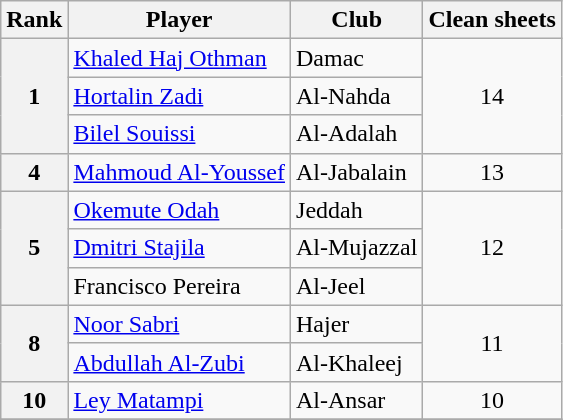<table class=wikitable>
<tr>
<th>Rank</th>
<th>Player</th>
<th>Club</th>
<th>Clean sheets</th>
</tr>
<tr>
<th rowspan=3>1</th>
<td> <a href='#'>Khaled Haj Othman</a></td>
<td>Damac</td>
<td align=center rowspan=3>14</td>
</tr>
<tr>
<td> <a href='#'>Hortalin Zadi</a></td>
<td>Al-Nahda</td>
</tr>
<tr>
<td> <a href='#'>Bilel Souissi</a></td>
<td>Al-Adalah</td>
</tr>
<tr>
<th>4</th>
<td> <a href='#'>Mahmoud Al-Youssef</a></td>
<td>Al-Jabalain</td>
<td align=center>13</td>
</tr>
<tr>
<th rowspan=3>5</th>
<td> <a href='#'>Okemute Odah</a></td>
<td>Jeddah</td>
<td align=center rowspan=3>12</td>
</tr>
<tr>
<td> <a href='#'>Dmitri Stajila</a></td>
<td>Al-Mujazzal</td>
</tr>
<tr>
<td> Francisco Pereira</td>
<td>Al-Jeel</td>
</tr>
<tr>
<th rowspan=2>8</th>
<td> <a href='#'>Noor Sabri</a></td>
<td>Hajer</td>
<td align=center rowspan=2>11</td>
</tr>
<tr>
<td> <a href='#'>Abdullah Al-Zubi</a></td>
<td>Al-Khaleej</td>
</tr>
<tr>
<th>10</th>
<td> <a href='#'>Ley Matampi</a></td>
<td>Al-Ansar</td>
<td align=center>10</td>
</tr>
<tr>
</tr>
</table>
